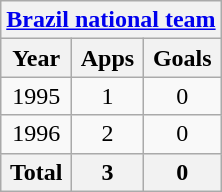<table class="wikitable" style="text-align:center">
<tr>
<th colspan=3><a href='#'>Brazil national team</a></th>
</tr>
<tr>
<th>Year</th>
<th>Apps</th>
<th>Goals</th>
</tr>
<tr>
<td>1995</td>
<td>1</td>
<td>0</td>
</tr>
<tr>
<td>1996</td>
<td>2</td>
<td>0</td>
</tr>
<tr>
<th>Total</th>
<th>3</th>
<th>0</th>
</tr>
</table>
